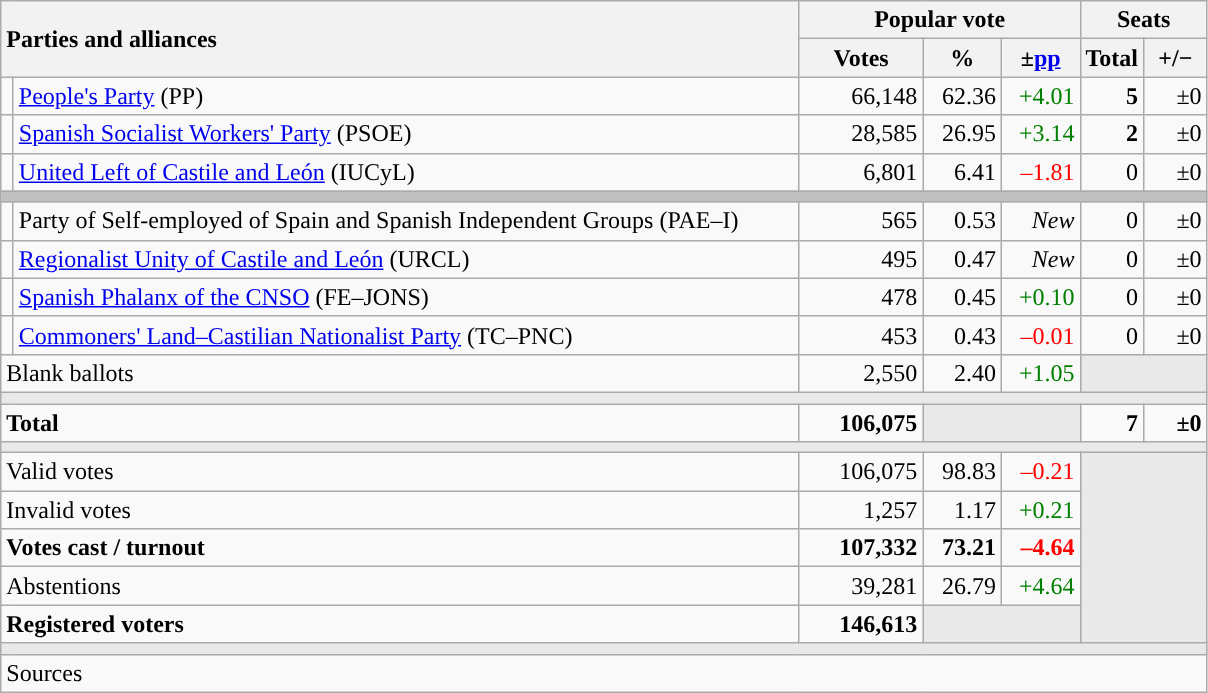<table class="wikitable" style="text-align:right;">
<tr>
<th style="text-align:left;" rowspan="2" colspan="2" width="525">Parties and alliances</th>
<th colspan="3">Popular vote</th>
<th colspan="2">Seats</th>
</tr>
<tr>
<th width="75">Votes</th>
<th width="45">%</th>
<th width="45">±<a href='#'>pp</a></th>
<th width="35">Total</th>
<th width="35">+/−</th>
</tr>
<tr>
<td width="1" style="color:inherit;background:"></td>
<td align="left"><a href='#'>People's Party</a> (PP)</td>
<td>66,148</td>
<td>62.36</td>
<td style="color:green;">+4.01</td>
<td><strong>5</strong></td>
<td>±0</td>
</tr>
<tr>
<td style="color:inherit;background:"></td>
<td align="left"><a href='#'>Spanish Socialist Workers' Party</a> (PSOE)</td>
<td>28,585</td>
<td>26.95</td>
<td style="color:green;">+3.14</td>
<td><strong>2</strong></td>
<td>±0</td>
</tr>
<tr>
<td style="color:inherit;background:"></td>
<td align="left"><a href='#'>United Left of Castile and León</a> (IUCyL)</td>
<td>6,801</td>
<td>6.41</td>
<td style="color:red;">–1.81</td>
<td>0</td>
<td>±0</td>
</tr>
<tr>
<td colspan="7" bgcolor="#C0C0C0"></td>
</tr>
<tr>
<td style="color:inherit;background:"></td>
<td align="left">Party of Self-employed of Spain and Spanish Independent Groups (PAE–I)</td>
<td>565</td>
<td>0.53</td>
<td><em>New</em></td>
<td>0</td>
<td>±0</td>
</tr>
<tr>
<td style="color:inherit;background:"></td>
<td align="left"><a href='#'>Regionalist Unity of Castile and León</a> (URCL)</td>
<td>495</td>
<td>0.47</td>
<td><em>New</em></td>
<td>0</td>
<td>±0</td>
</tr>
<tr>
<td style="color:inherit;background:"></td>
<td align="left"><a href='#'>Spanish Phalanx of the CNSO</a> (FE–JONS)</td>
<td>478</td>
<td>0.45</td>
<td style="color:green;">+0.10</td>
<td>0</td>
<td>±0</td>
</tr>
<tr>
<td style="color:inherit;background:"></td>
<td align="left"><a href='#'>Commoners' Land–Castilian Nationalist Party</a> (TC–PNC)</td>
<td>453</td>
<td>0.43</td>
<td style="color:red;">–0.01</td>
<td>0</td>
<td>±0</td>
</tr>
<tr>
<td align="left" colspan="2">Blank ballots</td>
<td>2,550</td>
<td>2.40</td>
<td style="color:green;">+1.05</td>
<td bgcolor="#E9E9E9" colspan="2"></td>
</tr>
<tr>
<td colspan="7" bgcolor="#E9E9E9"></td>
</tr>
<tr style="font-weight:bold;">
<td align="left" colspan="2">Total</td>
<td>106,075</td>
<td bgcolor="#E9E9E9" colspan="2"></td>
<td>7</td>
<td>±0</td>
</tr>
<tr>
<td colspan="7" bgcolor="#E9E9E9"></td>
</tr>
<tr>
<td align="left" colspan="2">Valid votes</td>
<td>106,075</td>
<td>98.83</td>
<td style="color:red;">–0.21</td>
<td bgcolor="#E9E9E9" colspan="2" rowspan="5"></td>
</tr>
<tr>
<td align="left" colspan="2">Invalid votes</td>
<td>1,257</td>
<td>1.17</td>
<td style="color:green;">+0.21</td>
</tr>
<tr style="font-weight:bold;">
<td align="left" colspan="2">Votes cast / turnout</td>
<td>107,332</td>
<td>73.21</td>
<td style="color:red;">–4.64</td>
</tr>
<tr>
<td align="left" colspan="2">Abstentions</td>
<td>39,281</td>
<td>26.79</td>
<td style="color:green;">+4.64</td>
</tr>
<tr style="font-weight:bold;">
<td align="left" colspan="2">Registered voters</td>
<td>146,613</td>
<td bgcolor="#E9E9E9" colspan="2"></td>
</tr>
<tr>
<td colspan="7" bgcolor="#E9E9E9"></td>
</tr>
<tr>
<td align="left" colspan="7">Sources</td>
</tr>
</table>
